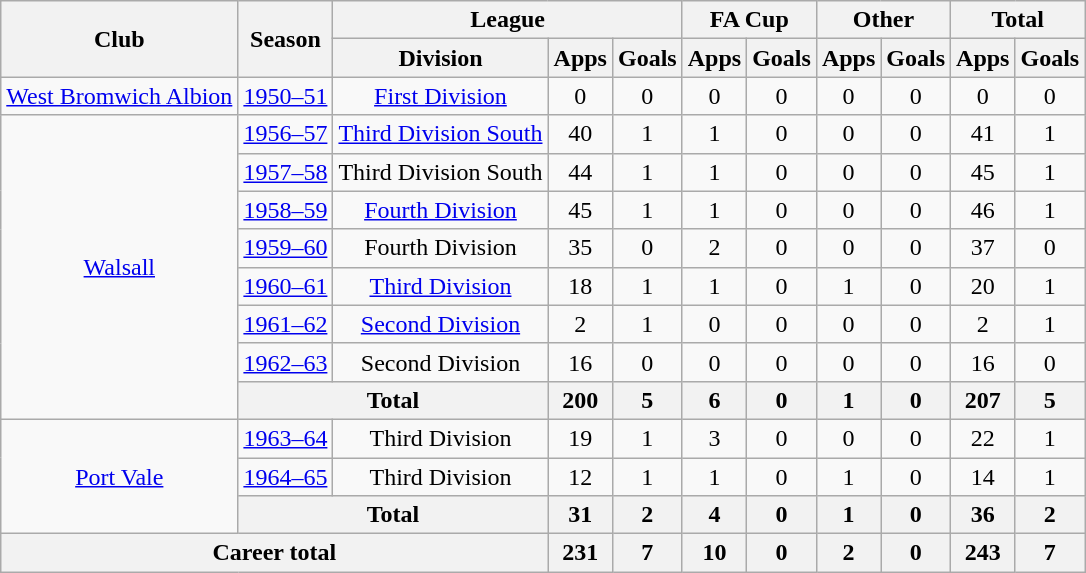<table class="wikitable" style="text-align: center;">
<tr>
<th rowspan="2">Club</th>
<th rowspan="2">Season</th>
<th colspan="3">League</th>
<th colspan="2">FA Cup</th>
<th colspan="2">Other</th>
<th colspan="2">Total</th>
</tr>
<tr>
<th>Division</th>
<th>Apps</th>
<th>Goals</th>
<th>Apps</th>
<th>Goals</th>
<th>Apps</th>
<th>Goals</th>
<th>Apps</th>
<th>Goals</th>
</tr>
<tr>
<td><a href='#'>West Bromwich Albion</a></td>
<td><a href='#'>1950–51</a></td>
<td><a href='#'>First Division</a></td>
<td>0</td>
<td>0</td>
<td>0</td>
<td>0</td>
<td>0</td>
<td>0</td>
<td>0</td>
<td>0</td>
</tr>
<tr>
<td rowspan="8"><a href='#'>Walsall</a></td>
<td><a href='#'>1956–57</a></td>
<td><a href='#'>Third Division South</a></td>
<td>40</td>
<td>1</td>
<td>1</td>
<td>0</td>
<td>0</td>
<td>0</td>
<td>41</td>
<td>1</td>
</tr>
<tr>
<td><a href='#'>1957–58</a></td>
<td>Third Division South</td>
<td>44</td>
<td>1</td>
<td>1</td>
<td>0</td>
<td>0</td>
<td>0</td>
<td>45</td>
<td>1</td>
</tr>
<tr>
<td><a href='#'>1958–59</a></td>
<td><a href='#'>Fourth Division</a></td>
<td>45</td>
<td>1</td>
<td>1</td>
<td>0</td>
<td>0</td>
<td>0</td>
<td>46</td>
<td>1</td>
</tr>
<tr>
<td><a href='#'>1959–60</a></td>
<td>Fourth Division</td>
<td>35</td>
<td>0</td>
<td>2</td>
<td>0</td>
<td>0</td>
<td>0</td>
<td>37</td>
<td>0</td>
</tr>
<tr>
<td><a href='#'>1960–61</a></td>
<td><a href='#'>Third Division</a></td>
<td>18</td>
<td>1</td>
<td>1</td>
<td>0</td>
<td>1</td>
<td>0</td>
<td>20</td>
<td>1</td>
</tr>
<tr>
<td><a href='#'>1961–62</a></td>
<td><a href='#'>Second Division</a></td>
<td>2</td>
<td>1</td>
<td>0</td>
<td>0</td>
<td>0</td>
<td>0</td>
<td>2</td>
<td>1</td>
</tr>
<tr>
<td><a href='#'>1962–63</a></td>
<td>Second Division</td>
<td>16</td>
<td>0</td>
<td>0</td>
<td>0</td>
<td>0</td>
<td>0</td>
<td>16</td>
<td>0</td>
</tr>
<tr>
<th colspan="2">Total</th>
<th>200</th>
<th>5</th>
<th>6</th>
<th>0</th>
<th>1</th>
<th>0</th>
<th>207</th>
<th>5</th>
</tr>
<tr>
<td rowspan="3"><a href='#'>Port Vale</a></td>
<td><a href='#'>1963–64</a></td>
<td>Third Division</td>
<td>19</td>
<td>1</td>
<td>3</td>
<td>0</td>
<td>0</td>
<td>0</td>
<td>22</td>
<td>1</td>
</tr>
<tr>
<td><a href='#'>1964–65</a></td>
<td>Third Division</td>
<td>12</td>
<td>1</td>
<td>1</td>
<td>0</td>
<td>1</td>
<td>0</td>
<td>14</td>
<td>1</td>
</tr>
<tr>
<th colspan="2">Total</th>
<th>31</th>
<th>2</th>
<th>4</th>
<th>0</th>
<th>1</th>
<th>0</th>
<th>36</th>
<th>2</th>
</tr>
<tr>
<th colspan="3">Career total</th>
<th>231</th>
<th>7</th>
<th>10</th>
<th>0</th>
<th>2</th>
<th>0</th>
<th>243</th>
<th>7</th>
</tr>
</table>
